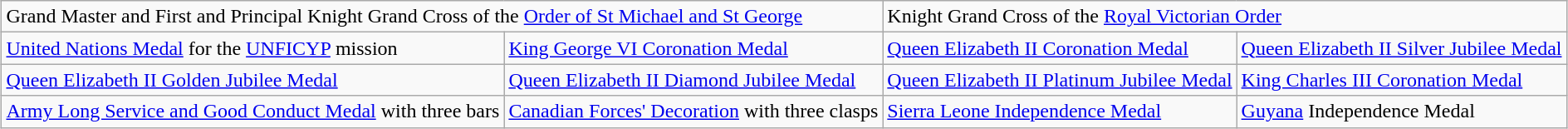<table class="wikitable" style="margin:auto;">
<tr>
<td colspan=2>Grand Master and First and Principal Knight Grand Cross of the <a href='#'>Order of St Michael and St George</a></td>
<td colspan=2>Knight Grand Cross of the <a href='#'>Royal Victorian Order</a></td>
</tr>
<tr>
<td><a href='#'>United Nations Medal</a> for the <a href='#'>UNFICYP</a> mission</td>
<td><a href='#'>King George VI Coronation Medal</a></td>
<td><a href='#'>Queen Elizabeth II Coronation Medal</a></td>
<td><a href='#'>Queen Elizabeth II Silver Jubilee Medal</a></td>
</tr>
<tr>
<td><a href='#'>Queen Elizabeth II Golden Jubilee Medal</a></td>
<td><a href='#'>Queen Elizabeth II Diamond Jubilee Medal</a></td>
<td><a href='#'>Queen Elizabeth II Platinum Jubilee Medal</a></td>
<td><a href='#'>King Charles III Coronation Medal</a></td>
</tr>
<tr>
<td><a href='#'>Army Long Service and Good Conduct Medal</a> with three bars</td>
<td><a href='#'>Canadian Forces' Decoration</a> with three clasps</td>
<td><a href='#'>Sierra Leone Independence Medal</a></td>
<td><a href='#'>Guyana</a> Independence Medal</td>
</tr>
</table>
